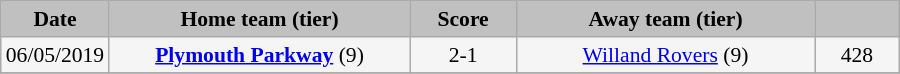<table class="wikitable" style="width: 600px; background:WhiteSmoke; text-align:center; font-size:90%">
<tr>
<td scope="col" style="width:  5.00%; background:silver;"><strong>Date</strong></td>
<td scope="col" style="width: 36.25%; background:silver;"><strong>Home team (tier)</strong></td>
<td scope="col" style="width: 12.50%; background:silver;"><strong>Score</strong></td>
<td scope="col" style="width: 36.25%; background:silver;"><strong>Away team (tier)</strong></td>
<td scope="col" style="width: 10.00%; background:silver;"><strong></strong></td>
</tr>
<tr>
<td>06/05/2019</td>
<td><strong><a href='#'>Plymouth Parkway</a></strong> (9)</td>
<td>2-1</td>
<td><a href='#'>Willand Rovers</a> (9)</td>
<td>428</td>
</tr>
<tr>
</tr>
</table>
